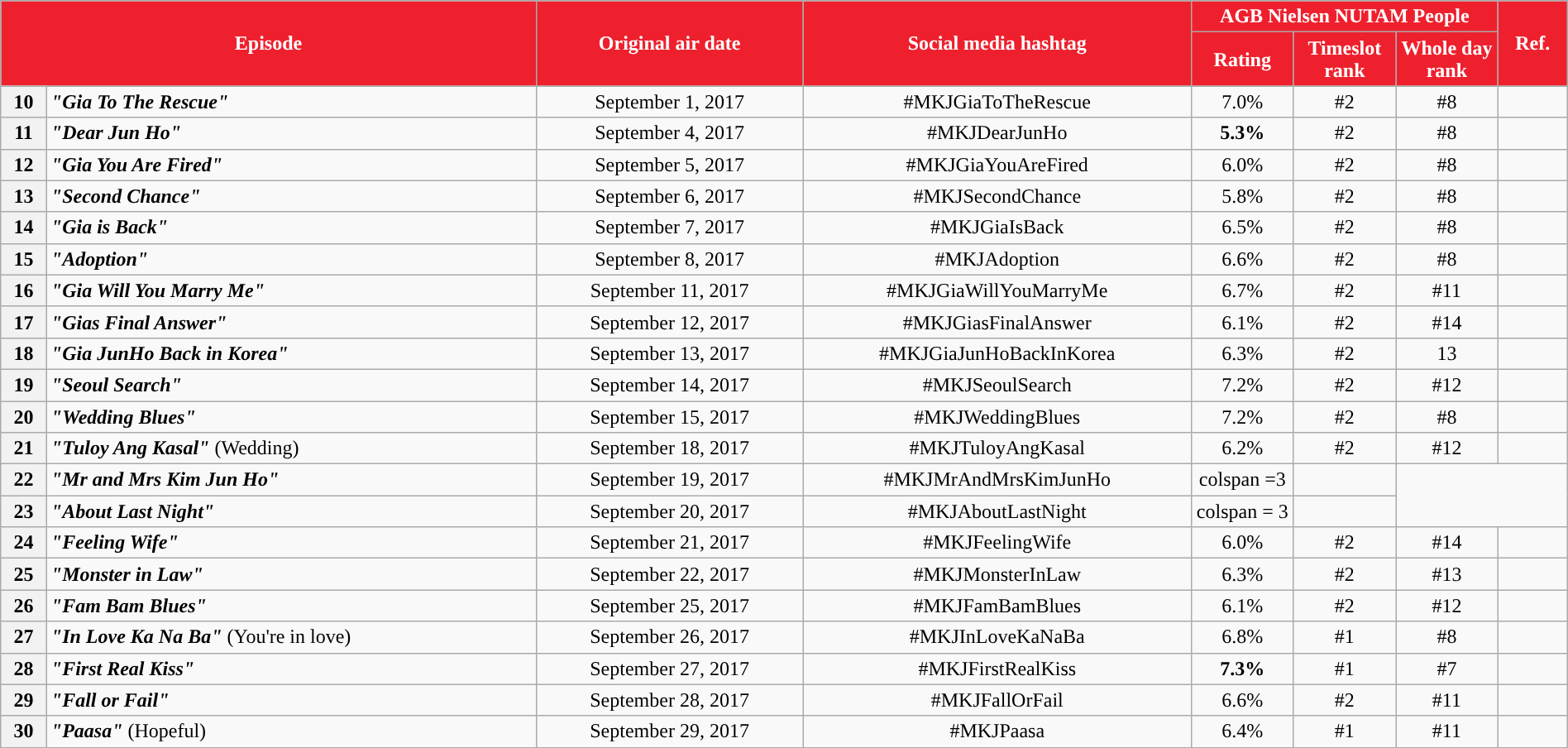<table class="wikitable" style="text-align:center; font-size:100%; line-height:18px;"  width="100%">
<tr>
<th style="background-color:#ee202d; color:#ffffff;" colspan="2" rowspan="2">Episode</th>
<th style="background:#ee202d; color:white" rowspan="2">Original air date</th>
<th style="background:#ee202d; color:white" rowspan="2">Social media hashtag</th>
<th style="background-color:#ee202d; color:#ffffff;" colspan="3">AGB Nielsen NUTAM People</th>
<th style="background-color:#ee202d; color:#ffffff;" rowspan="2">Ref.</th>
</tr>
<tr>
<th style="background-color:#ee202d; width:75px; color:#ffffff;">Rating</th>
<th style="background-color:#ee202d; width:75px; color:#ffffff;">Timeslot<br>rank</th>
<th style="background-color:#ee202d; width:75px; color:#ffffff;">Whole day<br>rank</th>
</tr>
<tr>
<th>10</th>
<td style="text-align: left;"><strong><em>"Gia To The Rescue"</em></strong></td>
<td>September 1, 2017</td>
<td>#MKJGiaToTheRescue</td>
<td>7.0%</td>
<td>#2</td>
<td>#8</td>
<td></td>
</tr>
<tr>
<th>11</th>
<td style="text-align: left;"><strong><em>"Dear Jun Ho"</em></strong></td>
<td>September 4, 2017</td>
<td>#MKJDearJunHo</td>
<td><span><strong>5.3%</strong></span></td>
<td>#2</td>
<td>#8</td>
<td></td>
</tr>
<tr>
<th>12</th>
<td style="text-align: left;"><strong><em>"Gia You Are Fired"</em></strong></td>
<td>September 5, 2017</td>
<td>#MKJGiaYouAreFired</td>
<td>6.0%</td>
<td>#2</td>
<td>#8</td>
<td></td>
</tr>
<tr>
<th>13</th>
<td style="text-align: left;"><strong><em>"Second Chance"</em></strong></td>
<td>September 6, 2017</td>
<td>#MKJSecondChance</td>
<td>5.8%</td>
<td>#2</td>
<td>#8</td>
<td></td>
</tr>
<tr>
<th>14</th>
<td style="text-align: left;"><strong><em>"Gia is Back"</em></strong></td>
<td>September 7, 2017</td>
<td>#MKJGiaIsBack</td>
<td>6.5%</td>
<td>#2</td>
<td>#8</td>
<td></td>
</tr>
<tr>
<th>15</th>
<td style="text-align: left;"><strong><em>"Adoption"</em></strong></td>
<td>September 8, 2017</td>
<td>#MKJAdoption</td>
<td>6.6%</td>
<td>#2</td>
<td>#8</td>
<td></td>
</tr>
<tr>
<th>16</th>
<td style="text-align: left;"><strong><em>"Gia Will You Marry Me"</em></strong></td>
<td>September 11, 2017</td>
<td>#MKJGiaWillYouMarryMe</td>
<td>6.7%</td>
<td>#2</td>
<td>#11</td>
<td></td>
</tr>
<tr>
<th>17</th>
<td style="text-align: left;"><strong><em>"Gias Final Answer"</em></strong></td>
<td>September 12, 2017</td>
<td>#MKJGiasFinalAnswer</td>
<td>6.1%</td>
<td>#2</td>
<td>#14</td>
<td></td>
</tr>
<tr>
<th>18</th>
<td style="text-align: left;"><strong><em>"Gia JunHo Back in Korea"</em></strong></td>
<td>September 13, 2017</td>
<td>#MKJGiaJunHoBackInKorea</td>
<td>6.3%</td>
<td>#2</td>
<td>13</td>
<td></td>
</tr>
<tr>
<th>19</th>
<td style="text-align: left;"><strong><em>"Seoul Search"</em></strong></td>
<td>September 14, 2017</td>
<td>#MKJSeoulSearch</td>
<td>7.2%</td>
<td>#2</td>
<td>#12</td>
<td></td>
</tr>
<tr>
<th>20</th>
<td style="text-align: left;"><strong><em>"Wedding Blues"</em></strong></td>
<td>September 15, 2017</td>
<td>#MKJWeddingBlues</td>
<td>7.2%</td>
<td>#2</td>
<td>#8</td>
<td></td>
</tr>
<tr G>
<th>21</th>
<td style="text-align: left;"><strong><em>"Tuloy Ang Kasal"</em></strong> (Wedding)</td>
<td>September 18, 2017</td>
<td>#MKJTuloyAngKasal</td>
<td>6.2%</td>
<td>#2</td>
<td>#12</td>
<td></td>
</tr>
<tr>
<th>22</th>
<td style="text-align: left;"><strong><em>"Mr and Mrs Kim Jun Ho"</em></strong></td>
<td>September 19, 2017</td>
<td>#MKJMrAndMrsKimJunHo</td>
<td>colspan =3</td>
<td></td>
</tr>
<tr>
<th>23</th>
<td style="text-align: left;"><strong><em>"About Last Night"</em></strong></td>
<td>September 20, 2017</td>
<td>#MKJAboutLastNight</td>
<td>colspan = 3</td>
<td></td>
</tr>
<tr>
<th>24</th>
<td style="text-align: left;"><strong><em>"Feeling Wife"</em></strong></td>
<td>September 21, 2017</td>
<td>#MKJFeelingWife</td>
<td>6.0%</td>
<td>#2</td>
<td>#14</td>
<td></td>
</tr>
<tr>
<th>25</th>
<td style="text-align: left;"><strong><em>"Monster in Law"</em></strong></td>
<td>September 22, 2017</td>
<td>#MKJMonsterInLaw</td>
<td>6.3%</td>
<td>#2</td>
<td>#13</td>
<td></td>
</tr>
<tr>
<th>26</th>
<td style="text-align: left;"><strong><em>"Fam Bam Blues"</em></strong></td>
<td>September 25, 2017</td>
<td>#MKJFamBamBlues</td>
<td>6.1%</td>
<td>#2</td>
<td>#12</td>
<td></td>
</tr>
<tr>
<th>27</th>
<td style="text-align: left;"><strong><em>"In Love Ka Na Ba"</em></strong> (You're in love)</td>
<td>September 26, 2017</td>
<td>#MKJInLoveKaNaBa</td>
<td>6.8%</td>
<td>#1</td>
<td>#8</td>
<td></td>
</tr>
<tr>
<th>28</th>
<td style="text-align: left;"><strong><em>"First Real Kiss"</em></strong></td>
<td>September 27, 2017</td>
<td>#MKJFirstRealKiss</td>
<td><span><strong>7.3%</strong></span></td>
<td>#1</td>
<td>#7</td>
<td></td>
</tr>
<tr>
<th>29</th>
<td style="text-align: left;"><strong><em>"Fall or Fail"</em></strong></td>
<td>September 28, 2017</td>
<td>#MKJFallOrFail</td>
<td>6.6%</td>
<td>#2</td>
<td>#11</td>
<td></td>
</tr>
<tr>
<th>30</th>
<td style="text-align: left;"><strong><em>"Paasa"</em></strong> (Hopeful)</td>
<td>September 29, 2017</td>
<td>#MKJPaasa</td>
<td>6.4%</td>
<td>#1</td>
<td>#11</td>
<td></td>
</tr>
<tr>
</tr>
</table>
